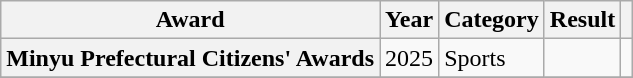<table class="wikitable plainrowheaders sortable">
<tr>
<th scope="col">Award</th>
<th scope="col">Year</th>
<th scope="col">Category</th>
<th scope="col">Result</th>
<th scope="col" class="unsortable"></th>
</tr>
<tr>
<th scope="row">Minyu Prefectural Citizens' Awards</th>
<td align="center">2025</td>
<td>Sports</td>
<td></td>
<td align="center"></td>
</tr>
<tr>
</tr>
</table>
